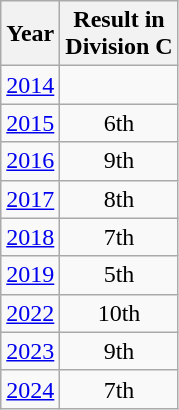<table class="wikitable" style="text-align:center">
<tr>
<th>Year</th>
<th>Result in<br>Division C</th>
</tr>
<tr>
<td><a href='#'>2014</a></td>
<td></td>
</tr>
<tr>
<td><a href='#'>2015</a></td>
<td>6th</td>
</tr>
<tr>
<td><a href='#'>2016</a></td>
<td>9th</td>
</tr>
<tr>
<td><a href='#'>2017</a></td>
<td>8th</td>
</tr>
<tr>
<td><a href='#'>2018</a></td>
<td>7th</td>
</tr>
<tr>
<td><a href='#'>2019</a></td>
<td>5th</td>
</tr>
<tr>
<td><a href='#'>2022</a></td>
<td>10th</td>
</tr>
<tr>
<td><a href='#'>2023</a></td>
<td>9th</td>
</tr>
<tr>
<td><a href='#'>2024</a></td>
<td>7th</td>
</tr>
</table>
